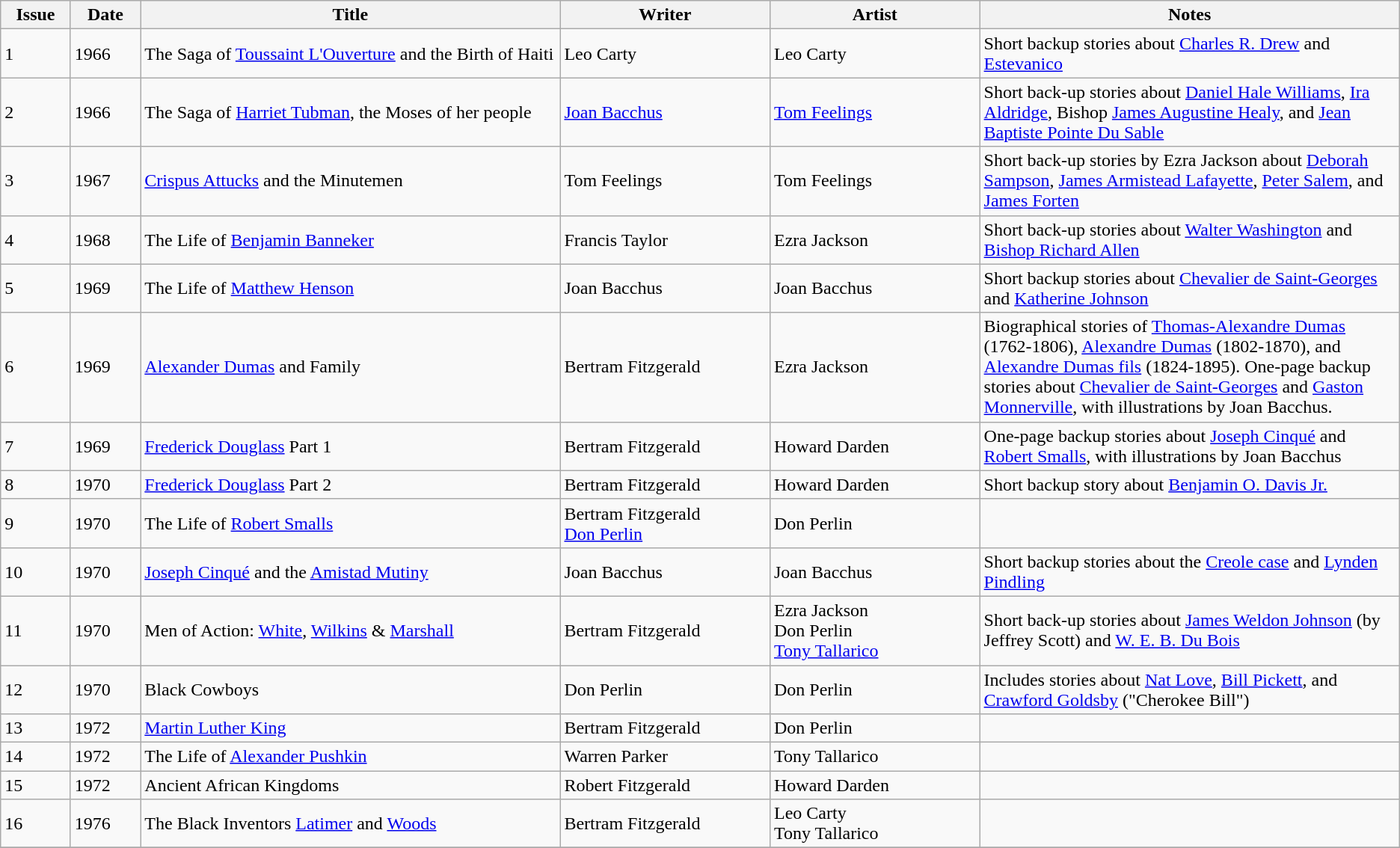<table class="wikitable sortable">
<tr>
<th scope="col" background: #efefef;" style="width: 5%">Issue</th>
<th scope="col" background: #efefef;" style="width: 5%">Date</th>
<th scope="col" background: #efefef;" style="width: 30%">Title</th>
<th scope="col" background: #efefef;" style="width: 15%">Writer</th>
<th scope="col" background: #efefef;" style="width: 15%">Artist</th>
<th scope="col" background: #efefef;" style="width: 30%">Notes</th>
</tr>
<tr>
<td>1</td>
<td>1966</td>
<td>The Saga of <a href='#'>Toussaint L'Ouverture</a> and the Birth of Haiti</td>
<td>Leo Carty</td>
<td>Leo Carty</td>
<td>Short backup stories about <a href='#'>Charles R. Drew</a> and <a href='#'>Estevanico</a></td>
</tr>
<tr>
<td>2</td>
<td>1966</td>
<td>The Saga of <a href='#'>Harriet Tubman</a>, the Moses of her people</td>
<td><a href='#'>Joan Bacchus</a></td>
<td><a href='#'>Tom Feelings</a></td>
<td>Short back-up stories about <a href='#'>Daniel Hale Williams</a>, <a href='#'>Ira Aldridge</a>, Bishop <a href='#'>James Augustine Healy</a>, and <a href='#'>Jean Baptiste Pointe Du Sable</a></td>
</tr>
<tr>
<td>3</td>
<td>1967</td>
<td><a href='#'>Crispus Attucks</a> and the Minutemen</td>
<td>Tom Feelings</td>
<td>Tom Feelings</td>
<td>Short back-up stories by Ezra Jackson about <a href='#'>Deborah Sampson</a>, <a href='#'>James Armistead Lafayette</a>, <a href='#'>Peter Salem</a>, and <a href='#'>James Forten</a></td>
</tr>
<tr>
<td>4</td>
<td>1968</td>
<td>The Life of <a href='#'>Benjamin Banneker</a></td>
<td>Francis Taylor</td>
<td>Ezra Jackson</td>
<td>Short back-up stories about <a href='#'>Walter Washington</a> and <a href='#'>Bishop Richard Allen</a></td>
</tr>
<tr>
<td>5</td>
<td>1969</td>
<td>The Life of <a href='#'>Matthew Henson</a></td>
<td>Joan Bacchus</td>
<td>Joan Bacchus</td>
<td>Short backup stories about <a href='#'>Chevalier de Saint-Georges</a> and <a href='#'>Katherine Johnson</a></td>
</tr>
<tr>
<td>6</td>
<td>1969</td>
<td><a href='#'>Alexander Dumas</a> and Family</td>
<td>Bertram Fitzgerald</td>
<td>Ezra Jackson</td>
<td>Biographical stories of <a href='#'>Thomas-Alexandre Dumas</a> (1762-1806), <a href='#'>Alexandre Dumas</a> (1802-1870), and <a href='#'>Alexandre Dumas fils</a> (1824-1895). One-page backup stories about <a href='#'>Chevalier de Saint-Georges</a> and <a href='#'>Gaston Monnerville</a>, with illustrations by Joan Bacchus.</td>
</tr>
<tr>
<td>7</td>
<td>1969</td>
<td><a href='#'>Frederick Douglass</a> Part 1</td>
<td>Bertram Fitzgerald</td>
<td>Howard Darden</td>
<td>One-page backup stories about <a href='#'>Joseph Cinqué</a> and <a href='#'>Robert Smalls</a>, with illustrations by Joan Bacchus</td>
</tr>
<tr>
<td>8</td>
<td>1970</td>
<td><a href='#'>Frederick Douglass</a> Part 2</td>
<td>Bertram Fitzgerald</td>
<td>Howard Darden</td>
<td>Short backup story about <a href='#'>Benjamin O. Davis Jr.</a></td>
</tr>
<tr>
<td>9</td>
<td>1970</td>
<td>The Life of <a href='#'>Robert Smalls</a></td>
<td>Bertram Fitzgerald<br><a href='#'>Don Perlin</a></td>
<td>Don Perlin</td>
<td></td>
</tr>
<tr>
<td>10</td>
<td>1970</td>
<td><a href='#'>Joseph Cinqué</a> and the <a href='#'>Amistad Mutiny</a></td>
<td>Joan Bacchus</td>
<td>Joan Bacchus</td>
<td>Short backup stories about the <a href='#'>Creole case</a> and <a href='#'>Lynden Pindling</a></td>
</tr>
<tr>
<td>11</td>
<td>1970</td>
<td>Men of Action: <a href='#'>White</a>, <a href='#'>Wilkins</a> & <a href='#'>Marshall</a></td>
<td>Bertram Fitzgerald</td>
<td>Ezra Jackson<br>Don Perlin<br><a href='#'>Tony Tallarico</a></td>
<td>Short back-up stories about <a href='#'>James Weldon Johnson</a> (by Jeffrey Scott) and <a href='#'>W. E. B. Du Bois</a></td>
</tr>
<tr>
<td>12</td>
<td>1970</td>
<td>Black Cowboys</td>
<td>Don Perlin</td>
<td>Don Perlin</td>
<td>Includes stories about <a href='#'>Nat Love</a>, <a href='#'>Bill Pickett</a>, and <a href='#'>Crawford Goldsby</a> ("Cherokee Bill")</td>
</tr>
<tr>
<td>13</td>
<td>1972</td>
<td><a href='#'>Martin Luther King</a></td>
<td>Bertram Fitzgerald</td>
<td>Don Perlin</td>
<td></td>
</tr>
<tr>
<td>14</td>
<td>1972</td>
<td>The Life of <a href='#'>Alexander Pushkin</a></td>
<td>Warren Parker</td>
<td>Tony Tallarico</td>
<td></td>
</tr>
<tr>
<td>15</td>
<td>1972</td>
<td>Ancient African Kingdoms</td>
<td>Robert Fitzgerald</td>
<td>Howard Darden</td>
<td></td>
</tr>
<tr>
<td>16</td>
<td>1976</td>
<td>The Black Inventors <a href='#'>Latimer</a> and <a href='#'>Woods</a></td>
<td>Bertram Fitzgerald</td>
<td>Leo Carty<br>Tony Tallarico</td>
<td></td>
</tr>
<tr>
</tr>
</table>
